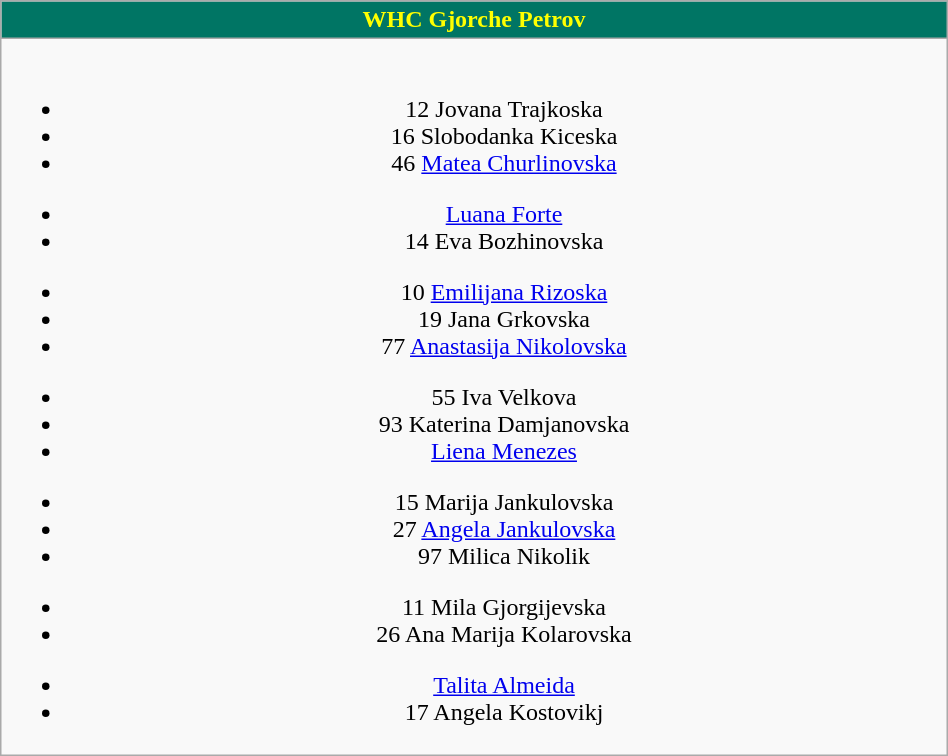<table class="wikitable" style="font-size:100%; text-align:center;" width=50%>
<tr>
<th colspan=5 style="background-color:#007564;color:yellow;text-align:center;"> WHC Gjorche Petrov</th>
</tr>
<tr>
<td><br>
<ul><li>12  Jovana Trajkoska</li><li>16  Slobodanka Kiceska</li><li>46  <a href='#'>Matea Churlinovska</a></li></ul><ul><li>    <a href='#'>Luana Forte</a></li><li>14  Eva Bozhinovska</li></ul><ul><li>10 <a href='#'>Emilijana Rizoska</a></li><li>19  Jana Grkovska</li><li>77  <a href='#'>Anastasija Nikolovska</a></li></ul><ul><li>55  Iva Velkova</li><li>93  Katerina Damjanovska</li><li> <a href='#'>Liena Menezes</a></li></ul><ul><li>15  Marija Jankulovska</li><li>27  <a href='#'>Angela Jankulovska</a></li><li>97  Milica Nikolik</li></ul><ul><li>11  Mila Gjorgijevska</li><li>26  Ana Marija Kolarovska</li></ul><ul><li>    <a href='#'>Talita Almeida</a></li><li>17  Angela Kostovikj</li></ul></td>
</tr>
</table>
